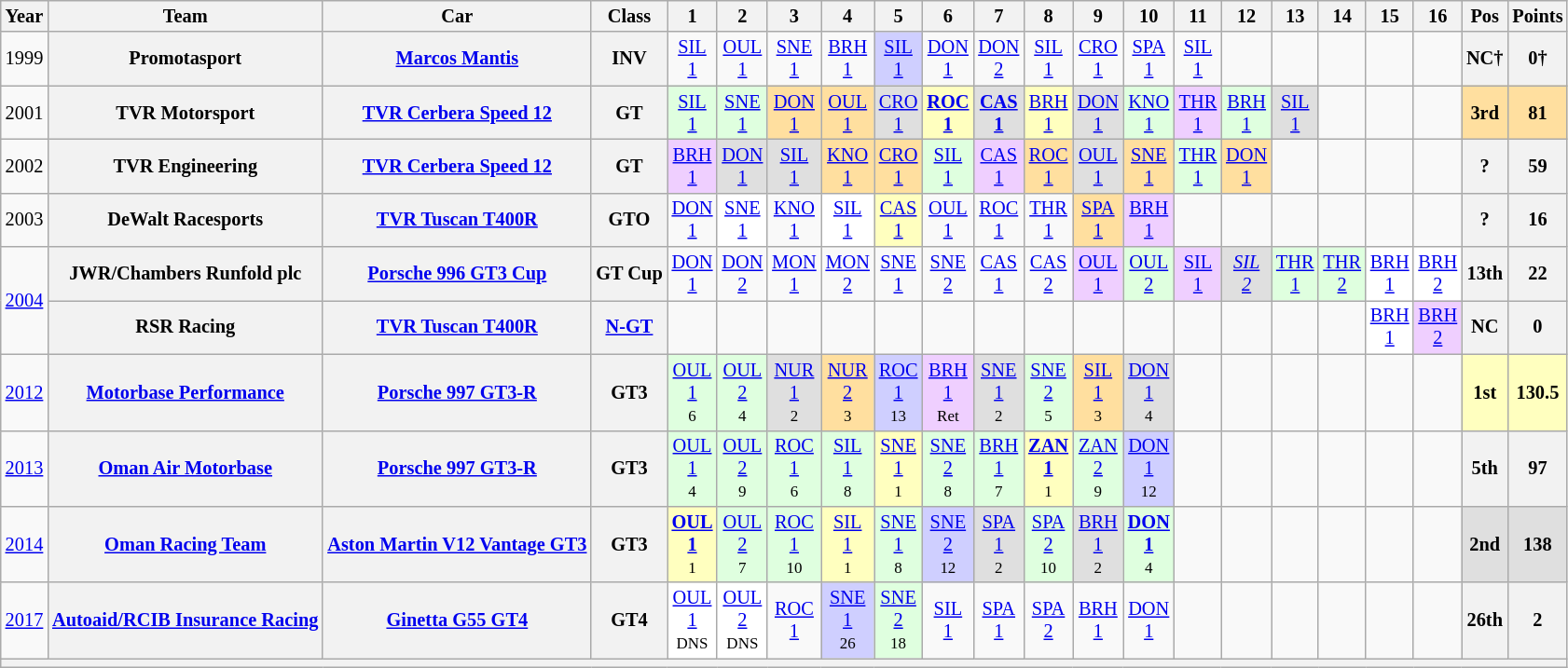<table class="wikitable" style="text-align:center; font-size:85%">
<tr>
<th>Year</th>
<th>Team</th>
<th>Car</th>
<th>Class</th>
<th>1</th>
<th>2</th>
<th>3</th>
<th>4</th>
<th>5</th>
<th>6</th>
<th>7</th>
<th>8</th>
<th>9</th>
<th>10</th>
<th>11</th>
<th>12</th>
<th>13</th>
<th>14</th>
<th>15</th>
<th>16</th>
<th>Pos</th>
<th>Points</th>
</tr>
<tr>
<td>1999</td>
<th>Promotasport</th>
<th nowrap><a href='#'>Marcos Mantis</a></th>
<th>INV</th>
<td><a href='#'>SIL<br>1</a></td>
<td><a href='#'>OUL<br>1</a></td>
<td><a href='#'>SNE<br>1</a></td>
<td><a href='#'>BRH<br>1</a></td>
<td style="background:#CFCFFF;"><a href='#'>SIL<br>1</a><br></td>
<td><a href='#'>DON<br>1</a></td>
<td><a href='#'>DON<br>2</a></td>
<td><a href='#'>SIL<br>1</a></td>
<td><a href='#'>CRO<br>1</a></td>
<td><a href='#'>SPA<br>1</a></td>
<td><a href='#'>SIL<br>1</a></td>
<td></td>
<td></td>
<td></td>
<td></td>
<td></td>
<th>NC†</th>
<th>0†</th>
</tr>
<tr>
<td>2001</td>
<th nowrap>TVR Motorsport</th>
<th nowrap><a href='#'>TVR Cerbera Speed 12</a></th>
<th>GT</th>
<td style="background:#DFFFDF;"><a href='#'>SIL<br>1</a><br></td>
<td style="background:#DFFFDF;"><a href='#'>SNE<br>1</a><br></td>
<td style="background:#FFDF9F;"><a href='#'>DON<br>1</a><br></td>
<td style="background:#FFDF9F;"><a href='#'>OUL<br>1</a><br></td>
<td style="background:#DFDFDF;"><a href='#'>CRO<br>1</a><br></td>
<td style="background:#FFFFBF;"><strong><a href='#'>ROC<br>1</a></strong><br></td>
<td style="background:#DFDFDF;"><strong><a href='#'>CAS<br>1</a></strong><br></td>
<td style="background:#FFFFBF;"><a href='#'>BRH<br>1</a><br></td>
<td style="background:#DFDFDF;"><a href='#'>DON<br>1</a><br></td>
<td style="background:#DFFFDF;"><a href='#'>KNO<br>1</a><br></td>
<td style="background:#EFCFFF;"><a href='#'>THR<br>1</a><br></td>
<td style="background:#DFFFDF;"><a href='#'>BRH<br>1</a><br></td>
<td style="background:#DFDFDF;"><a href='#'>SIL<br>1</a><br></td>
<td></td>
<td></td>
<td></td>
<th style="background:#FFDF9F;">3rd</th>
<th style="background:#FFDF9F;">81</th>
</tr>
<tr>
<td>2002</td>
<th nowrap>TVR Engineering</th>
<th nowrap><a href='#'>TVR Cerbera Speed 12</a></th>
<th>GT</th>
<td style="background:#EFCFFF;"><a href='#'>BRH<br>1</a><br></td>
<td style="background:#DFDFDF;"><a href='#'>DON<br>1</a><br></td>
<td style="background:#DFDFDF;"><a href='#'>SIL<br>1</a><br></td>
<td style="background:#FFDF9F;"><a href='#'>KNO<br>1</a><br></td>
<td style="background:#FFDF9F;"><a href='#'>CRO<br>1</a><br></td>
<td style="background:#DFFFDF;"><a href='#'>SIL<br>1</a><br></td>
<td style="background:#EFCFFF;"><a href='#'>CAS<br>1</a><br></td>
<td style="background:#FFDF9F;"><a href='#'>ROC<br>1</a><br></td>
<td style="background:#DFDFDF;"><a href='#'>OUL<br>1</a><br></td>
<td style="background:#FFDF9F;"><a href='#'>SNE<br>1</a><br></td>
<td style="background:#DFFFDF;"><a href='#'>THR<br>1</a><br></td>
<td style="background:#FFDF9F;"><a href='#'>DON<br>1</a><br></td>
<td></td>
<td></td>
<td></td>
<td></td>
<th>?</th>
<th>59</th>
</tr>
<tr>
<td>2003</td>
<th nowrap>DeWalt Racesports</th>
<th nowrap><a href='#'>TVR Tuscan T400R</a></th>
<th>GTO</th>
<td><a href='#'>DON<br>1</a></td>
<td style="background:#FFFFFF;"><a href='#'>SNE<br>1</a><br></td>
<td><a href='#'>KNO<br>1</a></td>
<td style="background:#FFFFFF;"><a href='#'>SIL<br>1</a><br></td>
<td style="background:#FFFFBF;"><a href='#'>CAS<br>1</a><br></td>
<td><a href='#'>OUL<br>1</a></td>
<td><a href='#'>ROC<br>1</a></td>
<td><a href='#'>THR<br>1</a></td>
<td style="background:#FFDF9F;"><a href='#'>SPA<br>1</a><br></td>
<td style="background:#EFCFFF;"><a href='#'>BRH<br>1</a><br></td>
<td></td>
<td></td>
<td></td>
<td></td>
<td></td>
<td></td>
<th>?</th>
<th>16</th>
</tr>
<tr>
<td rowspan=2><a href='#'>2004</a></td>
<th nowrap>JWR/Chambers Runfold plc</th>
<th nowrap><a href='#'>Porsche 996 GT3 Cup</a></th>
<th>GT Cup</th>
<td><a href='#'>DON<br>1</a></td>
<td><a href='#'>DON<br>2</a></td>
<td><a href='#'>MON<br>1</a></td>
<td><a href='#'>MON<br>2</a></td>
<td><a href='#'>SNE<br>1</a></td>
<td><a href='#'>SNE<br>2</a></td>
<td><a href='#'>CAS<br>1</a></td>
<td><a href='#'>CAS<br>2</a></td>
<td style="background:#EFCFFF;"><a href='#'>OUL<br>1</a><br></td>
<td style="background:#DFFFDF;"><a href='#'>OUL<br>2</a><br></td>
<td style="background:#EFCFFF;"><a href='#'>SIL<br>1</a><br></td>
<td style="background:#DFDFDF;"><em><a href='#'>SIL<br>2</a></em><br></td>
<td style="background:#DFFFDF;"><a href='#'>THR<br>1</a><br></td>
<td style="background:#DFFFDF;"><a href='#'>THR<br>2</a><br></td>
<td style="background:#FFFFFF;"><a href='#'>BRH<br>1</a><br></td>
<td style="background:#FFFFFF;"><a href='#'>BRH<br>2</a><br></td>
<th>13th</th>
<th>22</th>
</tr>
<tr>
<th nowrap>RSR Racing</th>
<th nowrap><a href='#'>TVR Tuscan T400R</a></th>
<th><a href='#'>N-GT</a></th>
<td></td>
<td></td>
<td></td>
<td></td>
<td></td>
<td></td>
<td></td>
<td></td>
<td></td>
<td></td>
<td></td>
<td></td>
<td></td>
<td></td>
<td style="background:#FFFFFF;"><a href='#'>BRH<br>1</a><br></td>
<td style="background:#EFCFFF;"><a href='#'>BRH<br>2</a><br></td>
<th>NC</th>
<th>0</th>
</tr>
<tr>
<td><a href='#'>2012</a></td>
<th nowrap><a href='#'>Motorbase Performance</a></th>
<th nowrap><a href='#'>Porsche 997 GT3-R</a></th>
<th>GT3</th>
<td style="background:#DFFFDF;"><a href='#'>OUL<br>1</a><br><small>6</small></td>
<td style="background:#DFFFDF;"><a href='#'>OUL<br>2</a><br><small>4</small></td>
<td style="background:#DFDFDF;"><a href='#'>NUR<br>1</a><br><small>2</small></td>
<td style="background:#FFDF9F;"><a href='#'>NUR<br>2</a><br><small>3</small></td>
<td style="background:#CFCFFF;"><a href='#'>ROC<br>1</a><br><small>13</small></td>
<td style="background:#EFCFFF;"><a href='#'>BRH<br>1</a><br><small>Ret</small></td>
<td style="background:#DFDFDF;"><a href='#'>SNE<br>1</a><br><small>2</small></td>
<td style="background:#DFFFDF;"><a href='#'>SNE<br>2</a><br><small>5</small></td>
<td style="background:#FFDF9F;"><a href='#'>SIL<br>1</a><br><small>3</small></td>
<td style="background:#DFDFDF;"><a href='#'>DON<br>1</a><br><small>4</small></td>
<td></td>
<td></td>
<td></td>
<td></td>
<td></td>
<td></td>
<th style="background:#FFFFBF;">1st</th>
<th style="background:#FFFFBF;">130.5</th>
</tr>
<tr>
<td><a href='#'>2013</a></td>
<th nowrap><a href='#'>Oman Air Motorbase</a></th>
<th nowrap><a href='#'>Porsche 997 GT3-R</a></th>
<th>GT3</th>
<td style="background:#DFFFDF;"><a href='#'>OUL<br>1</a><br><small>4</small></td>
<td style="background:#DFFFDF;"><a href='#'>OUL<br>2</a><br><small>9</small></td>
<td style="background:#DFFFDF;"><a href='#'>ROC<br>1</a><br><small>6</small></td>
<td style="background:#DFFFDF;"><a href='#'>SIL<br>1</a><br><small>8</small></td>
<td style="background:#FFFFBF;"><a href='#'>SNE<br>1</a><br><small>1</small></td>
<td style="background:#DFFFDF;"><a href='#'>SNE<br>2</a><br><small>8</small></td>
<td style="background:#DFFFDF;"><a href='#'>BRH<br>1</a><br><small>7</small></td>
<td style="background:#FFFFBF;"><strong><a href='#'>ZAN<br>1</a></strong><br><small>1</small></td>
<td style="background:#DFFFDF;"><a href='#'>ZAN<br>2</a><br><small>9</small></td>
<td style="background:#CFCFFF;"><a href='#'>DON<br>1</a><br><small>12</small></td>
<td></td>
<td></td>
<td></td>
<td></td>
<td></td>
<td></td>
<th>5th</th>
<th>97</th>
</tr>
<tr>
<td><a href='#'>2014</a></td>
<th nowrap><a href='#'>Oman Racing Team</a></th>
<th nowrap><a href='#'>Aston Martin V12 Vantage GT3</a></th>
<th>GT3</th>
<td style="background:#FFFFBF;"><strong><a href='#'>OUL<br>1</a></strong><br><small>1</small></td>
<td style="background:#DFFFDF;"><a href='#'>OUL<br>2</a><br><small>7</small></td>
<td style="background:#DFFFDF;"><a href='#'>ROC<br>1</a><br><small>10</small></td>
<td style="background:#FFFFBF;"><a href='#'>SIL<br>1</a><br><small>1</small></td>
<td style="background:#DFFFDF;"><a href='#'>SNE<br>1</a><br><small>8</small></td>
<td style="background:#CFCFFF;"><a href='#'>SNE<br>2</a><br><small>12</small></td>
<td style="background:#DFDFDF;"><a href='#'>SPA<br>1</a><br><small>2</small></td>
<td style="background:#DFFFDF;"><a href='#'>SPA<br>2</a><br><small>10</small></td>
<td style="background:#DFDFDF;"><a href='#'>BRH<br>1</a><br><small>2</small></td>
<td style="background:#DFFFDF;"><strong><a href='#'>DON<br>1</a></strong><br><small>4</small></td>
<td></td>
<td></td>
<td></td>
<td></td>
<td></td>
<td></td>
<th style="background:#DFDFDF;">2nd</th>
<th style="background:#DFDFDF;">138</th>
</tr>
<tr>
<td><a href='#'>2017</a></td>
<th nowrap><a href='#'>Autoaid/RCIB Insurance Racing</a></th>
<th nowrap><a href='#'>Ginetta G55 GT4</a></th>
<th>GT4</th>
<td style="background:#FFFFFF;"><a href='#'>OUL<br>1</a><br><small>DNS</small></td>
<td style="background:#FFFFFF;"><a href='#'>OUL<br>2</a><br><small>DNS</small></td>
<td><a href='#'>ROC<br>1</a></td>
<td style="background:#CFCFFF;"><a href='#'>SNE<br>1</a><br><small>26</small></td>
<td style="background:#DFFFDF;"><a href='#'>SNE<br>2</a><br><small>18</small></td>
<td><a href='#'>SIL<br>1</a></td>
<td><a href='#'>SPA<br>1</a></td>
<td><a href='#'>SPA<br>2</a></td>
<td><a href='#'>BRH<br>1</a></td>
<td><a href='#'>DON<br>1</a></td>
<td></td>
<td></td>
<td></td>
<td></td>
<td></td>
<td></td>
<th>26th</th>
<th>2</th>
</tr>
<tr>
<th colspan="22"></th>
</tr>
</table>
